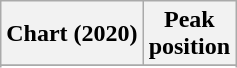<table class="wikitable sortable plainrowheaders" style="text-align:center">
<tr>
<th scope="col">Chart (2020)</th>
<th scope="col">Peak<br>position</th>
</tr>
<tr>
</tr>
<tr>
</tr>
<tr>
</tr>
</table>
